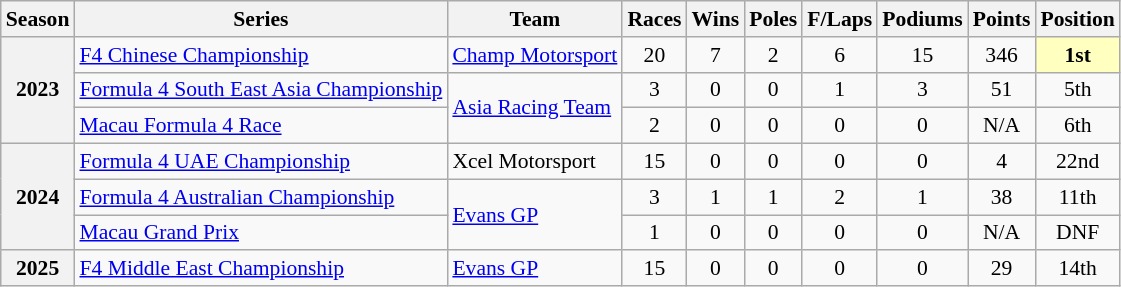<table class="wikitable" style="font-size: 90%; text-align:center">
<tr>
<th>Season</th>
<th>Series</th>
<th>Team</th>
<th>Races</th>
<th>Wins</th>
<th>Poles</th>
<th>F/Laps</th>
<th>Podiums</th>
<th>Points</th>
<th>Position</th>
</tr>
<tr>
<th rowspan="3">2023</th>
<td align="left"><a href='#'>F4 Chinese Championship</a></td>
<td align="left"><a href='#'>Champ Motorsport</a></td>
<td>20</td>
<td>7</td>
<td>2</td>
<td>6</td>
<td>15</td>
<td>346</td>
<td style="background:#FFFFBF;"><strong>1st</strong></td>
</tr>
<tr>
<td align="left"><a href='#'>Formula 4 South East Asia Championship</a></td>
<td rowspan="2" align="left"><a href='#'>Asia Racing Team</a></td>
<td>3</td>
<td>0</td>
<td>0</td>
<td>1</td>
<td>3</td>
<td>51</td>
<td>5th</td>
</tr>
<tr>
<td align=left><a href='#'>Macau Formula 4 Race</a></td>
<td>2</td>
<td>0</td>
<td>0</td>
<td>0</td>
<td>0</td>
<td>N/A</td>
<td>6th</td>
</tr>
<tr>
<th rowspan="3">2024</th>
<td align=left><a href='#'>Formula 4 UAE Championship</a></td>
<td align=left>Xcel Motorsport</td>
<td>15</td>
<td>0</td>
<td>0</td>
<td>0</td>
<td>0</td>
<td>4</td>
<td>22nd</td>
</tr>
<tr>
<td align=left><a href='#'>Formula 4 Australian Championship</a></td>
<td rowspan="2" align="left"><a href='#'>Evans GP</a></td>
<td>3</td>
<td>1</td>
<td>1</td>
<td>2</td>
<td>1</td>
<td>38</td>
<td>11th</td>
</tr>
<tr>
<td align=left><a href='#'>Macau Grand Prix</a></td>
<td>1</td>
<td>0</td>
<td>0</td>
<td>0</td>
<td>0</td>
<td>N/A</td>
<td>DNF</td>
</tr>
<tr>
<th>2025</th>
<td align="left"><a href='#'>F4 Middle East Championship</a></td>
<td align="left"><a href='#'>Evans GP</a></td>
<td>15</td>
<td>0</td>
<td>0</td>
<td>0</td>
<td>0</td>
<td>29</td>
<td>14th</td>
</tr>
</table>
